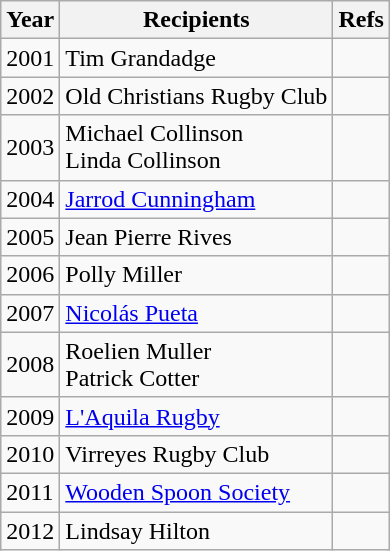<table class="wikitable">
<tr>
<th>Year</th>
<th>Recipients</th>
<th>Refs</th>
</tr>
<tr>
<td>2001</td>
<td> Tim Grandadge</td>
<td></td>
</tr>
<tr>
<td>2002</td>
<td> Old Christians Rugby Club</td>
<td></td>
</tr>
<tr>
<td>2003</td>
<td> Michael Collinson<br> Linda Collinson</td>
<td></td>
</tr>
<tr>
<td>2004</td>
<td> <a href='#'>Jarrod Cunningham</a></td>
<td></td>
</tr>
<tr>
<td>2005</td>
<td> Jean Pierre Rives</td>
<td></td>
</tr>
<tr>
<td>2006</td>
<td>Polly Miller</td>
<td></td>
</tr>
<tr>
<td>2007</td>
<td> <a href='#'>Nicolás Pueta</a></td>
<td></td>
</tr>
<tr>
<td>2008</td>
<td>Roelien Muller<br>Patrick Cotter</td>
<td></td>
</tr>
<tr>
<td>2009</td>
<td> <a href='#'>L'Aquila Rugby</a></td>
<td></td>
</tr>
<tr>
<td>2010</td>
<td> Virreyes Rugby Club</td>
<td></td>
</tr>
<tr>
<td>2011</td>
<td> <a href='#'>Wooden Spoon Society</a></td>
<td></td>
</tr>
<tr>
<td>2012</td>
<td> Lindsay Hilton</td>
<td></td>
</tr>
</table>
